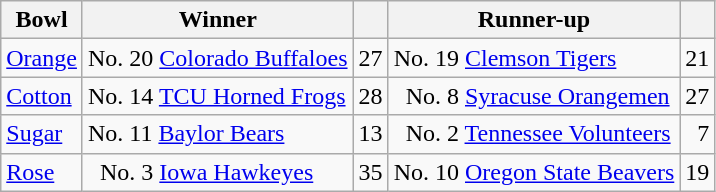<table class="wikitable">
<tr>
<th>Bowl</th>
<th>Winner</th>
<th></th>
<th>Runner-up</th>
<th></th>
</tr>
<tr>
<td><a href='#'>Orange</a></td>
<td>No. 20 <a href='#'>Colorado Buffaloes</a></td>
<td>27</td>
<td>No. 19 <a href='#'>Clemson Tigers</a></td>
<td>21</td>
</tr>
<tr>
<td><a href='#'>Cotton</a></td>
<td>No. 14 <a href='#'>TCU Horned Frogs</a></td>
<td>28</td>
<td>  No. 8 <a href='#'>Syracuse Orangemen</a></td>
<td>27</td>
</tr>
<tr>
<td><a href='#'>Sugar</a></td>
<td>No. 11 <a href='#'>Baylor Bears</a></td>
<td>13</td>
<td>  No. 2 <a href='#'>Tennessee Volunteers</a></td>
<td align=right>7</td>
</tr>
<tr>
<td><a href='#'>Rose</a></td>
<td>  No. 3 <a href='#'>Iowa Hawkeyes</a></td>
<td>35</td>
<td>No. 10 <a href='#'>Oregon State Beavers</a></td>
<td>19</td>
</tr>
</table>
